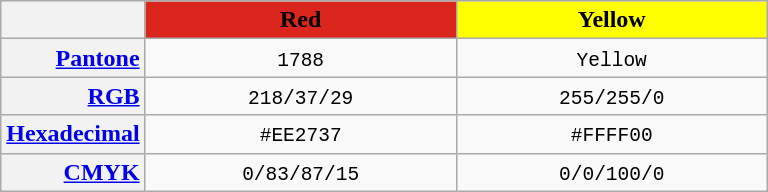<table class="wikitable" style="text-align:center;">
<tr>
<th></th>
<th style="background:#DA251D; width:200px"><span>Red</span></th>
<th style="background:#FFFF00; width:200px">Yellow</th>
</tr>
<tr>
<td style="background:#F2F2F2; text-align:right"><strong><a href='#'>Pantone</a></strong></td>
<td><code>1788</code></td>
<td><code>Yellow</code></td>
</tr>
<tr>
<td style="background:#F2F2F2; text-align:right"><strong><a href='#'>RGB</a></strong></td>
<td><code>218/37/29</code></td>
<td><code>255/255/0</code></td>
</tr>
<tr>
<td style="background:#F2F2F2; text-align:right"><strong><a href='#'>Hexadecimal</a></strong></td>
<td><code>#EE2737</code></td>
<td><code>#FFFF00</code></td>
</tr>
<tr>
<td style="background:#F2F2F2; text-align:right"><strong><a href='#'>CMYK</a></strong></td>
<td><code>0/83/87/15</code></td>
<td><code>0/0/100/0</code></td>
</tr>
</table>
